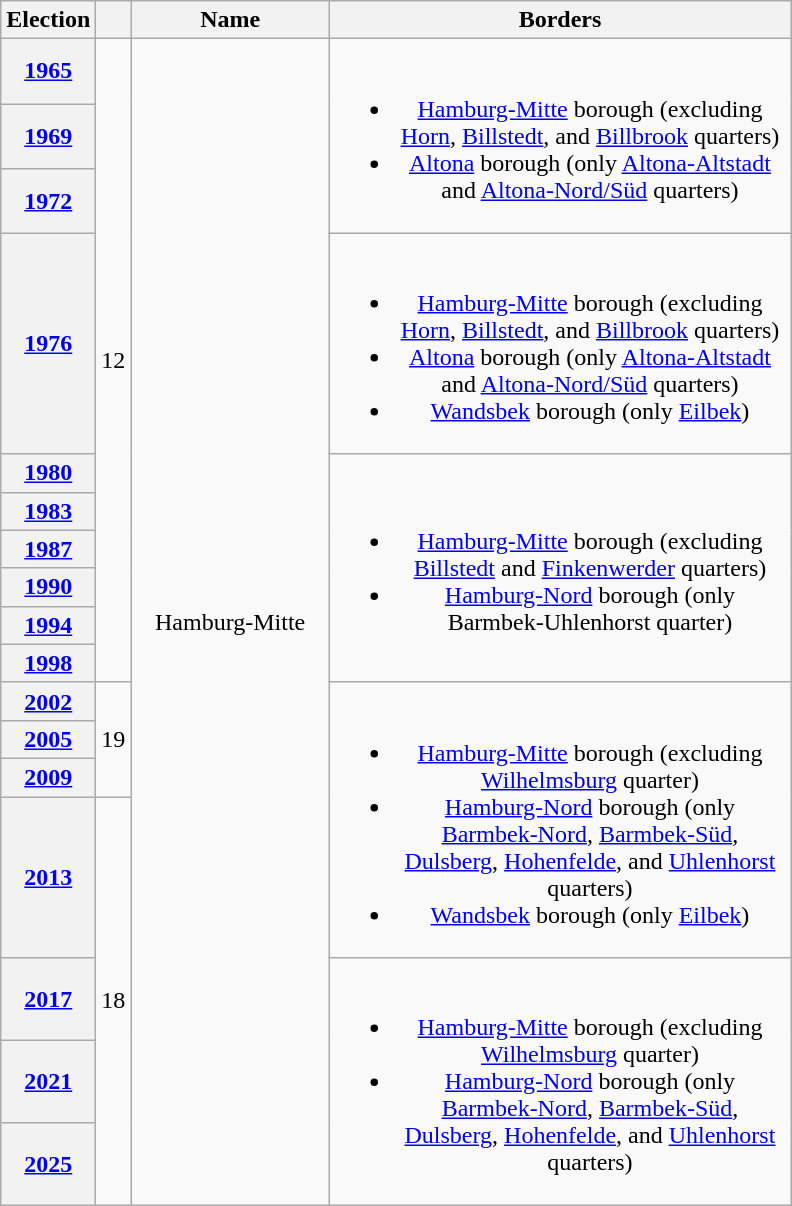<table class=wikitable style="text-align:center">
<tr>
<th>Election</th>
<th></th>
<th width=125px>Name</th>
<th width=300px>Borders</th>
</tr>
<tr>
<th><a href='#'>1965</a></th>
<td rowspan=10>12</td>
<td rowspan=17>Hamburg-Mitte</td>
<td rowspan=3><br><ul><li><a href='#'>Hamburg-Mitte</a> borough (excluding <a href='#'>Horn</a>, <a href='#'>Billstedt</a>, and <a href='#'>Billbrook</a> quarters)</li><li><a href='#'>Altona</a> borough (only <a href='#'>Altona-Altstadt</a> and <a href='#'>Altona-Nord/Süd</a> quarters)</li></ul></td>
</tr>
<tr>
<th><a href='#'>1969</a></th>
</tr>
<tr>
<th><a href='#'>1972</a></th>
</tr>
<tr>
<th><a href='#'>1976</a></th>
<td><br><ul><li><a href='#'>Hamburg-Mitte</a> borough (excluding <a href='#'>Horn</a>, <a href='#'>Billstedt</a>, and <a href='#'>Billbrook</a> quarters)</li><li><a href='#'>Altona</a> borough (only <a href='#'>Altona-Altstadt</a> and <a href='#'>Altona-Nord/Süd</a> quarters)</li><li><a href='#'>Wandsbek</a> borough (only <a href='#'>Eilbek</a>)</li></ul></td>
</tr>
<tr>
<th><a href='#'>1980</a></th>
<td rowspan=6><br><ul><li><a href='#'>Hamburg-Mitte</a> borough (excluding <a href='#'>Billstedt</a> and <a href='#'>Finkenwerder</a> quarters)</li><li><a href='#'>Hamburg-Nord</a> borough (only Barmbek-Uhlenhorst quarter)</li></ul></td>
</tr>
<tr>
<th><a href='#'>1983</a></th>
</tr>
<tr>
<th><a href='#'>1987</a></th>
</tr>
<tr>
<th><a href='#'>1990</a></th>
</tr>
<tr>
<th><a href='#'>1994</a></th>
</tr>
<tr>
<th><a href='#'>1998</a></th>
</tr>
<tr>
<th><a href='#'>2002</a></th>
<td rowspan=3>19</td>
<td rowspan=4><br><ul><li><a href='#'>Hamburg-Mitte</a> borough (excluding <a href='#'>Wilhelmsburg</a> quarter)</li><li><a href='#'>Hamburg-Nord</a> borough (only <a href='#'>Barmbek-Nord</a>, <a href='#'>Barmbek-Süd</a>, <a href='#'>Dulsberg</a>, <a href='#'>Hohenfelde</a>, and <a href='#'>Uhlenhorst</a> quarters)</li><li><a href='#'>Wandsbek</a> borough (only <a href='#'>Eilbek</a>)</li></ul></td>
</tr>
<tr>
<th><a href='#'>2005</a></th>
</tr>
<tr>
<th><a href='#'>2009</a></th>
</tr>
<tr>
<th><a href='#'>2013</a></th>
<td rowspan=4>18</td>
</tr>
<tr>
<th><a href='#'>2017</a></th>
<td rowspan=3><br><ul><li><a href='#'>Hamburg-Mitte</a> borough (excluding <a href='#'>Wilhelmsburg</a> quarter)</li><li><a href='#'>Hamburg-Nord</a> borough (only <a href='#'>Barmbek-Nord</a>, <a href='#'>Barmbek-Süd</a>, <a href='#'>Dulsberg</a>, <a href='#'>Hohenfelde</a>, and <a href='#'>Uhlenhorst</a> quarters)</li></ul></td>
</tr>
<tr>
<th><a href='#'>2021</a></th>
</tr>
<tr>
<th><a href='#'>2025</a></th>
</tr>
</table>
